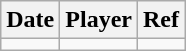<table class="wikitable">
<tr>
<th>Date</th>
<th>Player</th>
<th>Ref</th>
</tr>
<tr>
<td></td>
<td></td>
<td></td>
</tr>
</table>
